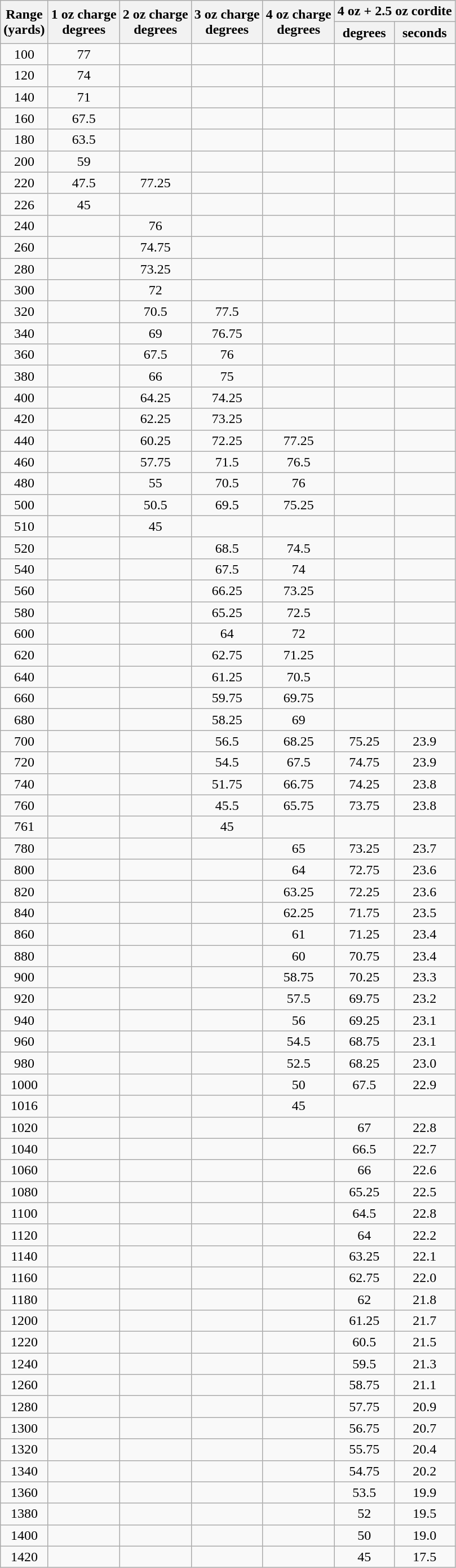<table class="wikitable" style="text-align: center">
<tr>
<th rowspan="2">Range<br>(yards)</th>
<th rowspan="2">1 oz charge<br>degrees</th>
<th rowspan="2">2 oz charge<br>degrees</th>
<th rowspan="2">3 oz charge<br>degrees</th>
<th rowspan="2">4 oz charge<br>degrees</th>
<th colspan="2" style="vertical-align: top;">4 oz + 2.5 oz cordite</th>
</tr>
<tr>
<th>degrees</th>
<th>seconds</th>
</tr>
<tr>
<td>100</td>
<td>77</td>
<td></td>
<td></td>
<td></td>
<td></td>
<td></td>
</tr>
<tr>
<td>120</td>
<td>74</td>
<td></td>
<td></td>
<td></td>
<td></td>
<td></td>
</tr>
<tr>
<td>140</td>
<td>71</td>
<td></td>
<td></td>
<td></td>
<td></td>
<td></td>
</tr>
<tr>
<td>160</td>
<td>67.5</td>
<td></td>
<td></td>
<td></td>
<td></td>
<td></td>
</tr>
<tr>
<td>180</td>
<td>63.5</td>
<td></td>
<td></td>
<td></td>
<td></td>
<td></td>
</tr>
<tr>
<td>200</td>
<td>59</td>
<td></td>
<td></td>
<td></td>
<td></td>
<td></td>
</tr>
<tr>
<td>220</td>
<td>47.5</td>
<td>77.25</td>
<td></td>
<td></td>
<td></td>
<td></td>
</tr>
<tr>
<td>226</td>
<td>45</td>
<td></td>
<td></td>
<td></td>
<td></td>
<td></td>
</tr>
<tr>
<td>240</td>
<td></td>
<td>76</td>
<td></td>
<td></td>
<td></td>
<td></td>
</tr>
<tr>
<td>260</td>
<td></td>
<td>74.75</td>
<td></td>
<td></td>
<td></td>
<td></td>
</tr>
<tr>
<td>280</td>
<td></td>
<td>73.25</td>
<td></td>
<td></td>
<td></td>
<td></td>
</tr>
<tr>
<td>300</td>
<td></td>
<td>72</td>
<td></td>
<td></td>
<td></td>
<td></td>
</tr>
<tr>
<td>320</td>
<td></td>
<td>70.5</td>
<td>77.5</td>
<td></td>
<td></td>
<td></td>
</tr>
<tr>
<td>340</td>
<td></td>
<td>69</td>
<td>76.75</td>
<td></td>
<td></td>
<td></td>
</tr>
<tr>
<td>360</td>
<td></td>
<td>67.5</td>
<td>76</td>
<td></td>
<td></td>
<td></td>
</tr>
<tr>
<td>380</td>
<td></td>
<td>66</td>
<td>75</td>
<td></td>
<td></td>
<td></td>
</tr>
<tr>
<td>400</td>
<td></td>
<td>64.25</td>
<td>74.25</td>
<td></td>
<td></td>
<td></td>
</tr>
<tr>
<td>420</td>
<td></td>
<td>62.25</td>
<td>73.25</td>
<td></td>
<td></td>
<td></td>
</tr>
<tr>
<td>440</td>
<td></td>
<td>60.25</td>
<td>72.25</td>
<td>77.25</td>
<td></td>
<td></td>
</tr>
<tr>
<td>460</td>
<td></td>
<td>57.75</td>
<td>71.5</td>
<td>76.5</td>
<td></td>
<td></td>
</tr>
<tr>
<td>480</td>
<td></td>
<td>55</td>
<td>70.5</td>
<td>76</td>
<td></td>
<td></td>
</tr>
<tr>
<td>500</td>
<td></td>
<td>50.5</td>
<td>69.5</td>
<td>75.25</td>
<td></td>
<td></td>
</tr>
<tr>
<td>510</td>
<td></td>
<td>45</td>
<td></td>
<td></td>
<td></td>
<td></td>
</tr>
<tr>
<td>520</td>
<td></td>
<td></td>
<td>68.5</td>
<td>74.5</td>
<td></td>
<td></td>
</tr>
<tr>
<td>540</td>
<td></td>
<td></td>
<td>67.5</td>
<td>74</td>
<td></td>
<td></td>
</tr>
<tr>
<td>560</td>
<td></td>
<td></td>
<td>66.25</td>
<td>73.25</td>
<td></td>
<td></td>
</tr>
<tr>
<td>580</td>
<td></td>
<td></td>
<td>65.25</td>
<td>72.5</td>
<td></td>
<td></td>
</tr>
<tr>
<td>600</td>
<td></td>
<td></td>
<td>64</td>
<td>72</td>
<td></td>
<td></td>
</tr>
<tr>
<td>620</td>
<td></td>
<td></td>
<td>62.75</td>
<td>71.25</td>
<td></td>
<td></td>
</tr>
<tr>
<td>640</td>
<td></td>
<td></td>
<td>61.25</td>
<td>70.5</td>
<td></td>
<td></td>
</tr>
<tr>
<td>660</td>
<td></td>
<td></td>
<td>59.75</td>
<td>69.75</td>
<td></td>
<td></td>
</tr>
<tr>
<td>680</td>
<td></td>
<td></td>
<td>58.25</td>
<td>69</td>
<td></td>
<td></td>
</tr>
<tr>
<td>700</td>
<td></td>
<td></td>
<td>56.5</td>
<td>68.25</td>
<td>75.25</td>
<td>23.9</td>
</tr>
<tr>
<td>720</td>
<td></td>
<td></td>
<td>54.5</td>
<td>67.5</td>
<td>74.75</td>
<td>23.9</td>
</tr>
<tr>
<td>740</td>
<td></td>
<td></td>
<td>51.75</td>
<td>66.75</td>
<td>74.25</td>
<td>23.8</td>
</tr>
<tr>
<td>760</td>
<td></td>
<td></td>
<td>45.5</td>
<td>65.75</td>
<td>73.75</td>
<td>23.8</td>
</tr>
<tr>
<td>761</td>
<td></td>
<td></td>
<td>45</td>
<td></td>
<td></td>
<td></td>
</tr>
<tr>
<td>780</td>
<td></td>
<td></td>
<td></td>
<td>65</td>
<td>73.25</td>
<td>23.7</td>
</tr>
<tr>
<td>800</td>
<td></td>
<td></td>
<td></td>
<td>64</td>
<td>72.75</td>
<td>23.6</td>
</tr>
<tr>
<td>820</td>
<td></td>
<td></td>
<td></td>
<td>63.25</td>
<td>72.25</td>
<td>23.6</td>
</tr>
<tr>
<td>840</td>
<td></td>
<td></td>
<td></td>
<td>62.25</td>
<td>71.75</td>
<td>23.5</td>
</tr>
<tr>
<td>860</td>
<td></td>
<td></td>
<td></td>
<td>61</td>
<td>71.25</td>
<td>23.4</td>
</tr>
<tr>
<td>880</td>
<td></td>
<td></td>
<td></td>
<td>60</td>
<td>70.75</td>
<td>23.4</td>
</tr>
<tr>
<td>900</td>
<td></td>
<td></td>
<td></td>
<td>58.75</td>
<td>70.25</td>
<td>23.3</td>
</tr>
<tr>
<td>920</td>
<td></td>
<td></td>
<td></td>
<td>57.5</td>
<td>69.75</td>
<td>23.2</td>
</tr>
<tr>
<td>940</td>
<td></td>
<td></td>
<td></td>
<td>56</td>
<td>69.25</td>
<td>23.1</td>
</tr>
<tr>
<td>960</td>
<td></td>
<td></td>
<td></td>
<td>54.5</td>
<td>68.75</td>
<td>23.1</td>
</tr>
<tr>
<td>980</td>
<td></td>
<td></td>
<td></td>
<td>52.5</td>
<td>68.25</td>
<td>23.0</td>
</tr>
<tr>
<td>1000</td>
<td></td>
<td></td>
<td></td>
<td>50</td>
<td>67.5</td>
<td>22.9</td>
</tr>
<tr>
<td>1016</td>
<td></td>
<td></td>
<td></td>
<td>45</td>
<td></td>
<td></td>
</tr>
<tr>
<td>1020</td>
<td></td>
<td></td>
<td></td>
<td></td>
<td>67</td>
<td>22.8</td>
</tr>
<tr>
<td>1040</td>
<td></td>
<td></td>
<td></td>
<td></td>
<td>66.5</td>
<td>22.7</td>
</tr>
<tr>
<td>1060</td>
<td></td>
<td></td>
<td></td>
<td></td>
<td>66</td>
<td>22.6</td>
</tr>
<tr>
<td>1080</td>
<td></td>
<td></td>
<td></td>
<td></td>
<td>65.25</td>
<td>22.5</td>
</tr>
<tr>
<td>1100</td>
<td></td>
<td></td>
<td></td>
<td></td>
<td>64.5</td>
<td>22.8</td>
</tr>
<tr>
<td>1120</td>
<td></td>
<td></td>
<td></td>
<td></td>
<td>64</td>
<td>22.2</td>
</tr>
<tr>
<td>1140</td>
<td></td>
<td></td>
<td></td>
<td></td>
<td>63.25</td>
<td>22.1</td>
</tr>
<tr>
<td>1160</td>
<td></td>
<td></td>
<td></td>
<td></td>
<td>62.75</td>
<td>22.0</td>
</tr>
<tr>
<td>1180</td>
<td></td>
<td></td>
<td></td>
<td></td>
<td>62</td>
<td>21.8</td>
</tr>
<tr>
<td>1200</td>
<td></td>
<td></td>
<td></td>
<td></td>
<td>61.25</td>
<td>21.7</td>
</tr>
<tr>
<td>1220</td>
<td></td>
<td></td>
<td></td>
<td></td>
<td>60.5</td>
<td>21.5</td>
</tr>
<tr>
<td>1240</td>
<td></td>
<td></td>
<td></td>
<td></td>
<td>59.5</td>
<td>21.3</td>
</tr>
<tr>
<td>1260</td>
<td></td>
<td></td>
<td></td>
<td></td>
<td>58.75</td>
<td>21.1</td>
</tr>
<tr>
<td>1280</td>
<td></td>
<td></td>
<td></td>
<td></td>
<td>57.75</td>
<td>20.9</td>
</tr>
<tr>
<td>1300</td>
<td></td>
<td></td>
<td></td>
<td></td>
<td>56.75</td>
<td>20.7</td>
</tr>
<tr>
<td>1320</td>
<td></td>
<td></td>
<td></td>
<td></td>
<td>55.75</td>
<td>20.4</td>
</tr>
<tr>
<td>1340</td>
<td></td>
<td></td>
<td></td>
<td></td>
<td>54.75</td>
<td>20.2</td>
</tr>
<tr>
<td>1360</td>
<td></td>
<td></td>
<td></td>
<td></td>
<td>53.5</td>
<td>19.9</td>
</tr>
<tr>
<td>1380</td>
<td></td>
<td></td>
<td></td>
<td></td>
<td>52</td>
<td>19.5</td>
</tr>
<tr>
<td>1400</td>
<td></td>
<td></td>
<td></td>
<td></td>
<td>50</td>
<td>19.0</td>
</tr>
<tr>
<td>1420</td>
<td></td>
<td></td>
<td></td>
<td></td>
<td>45</td>
<td>17.5</td>
</tr>
</table>
